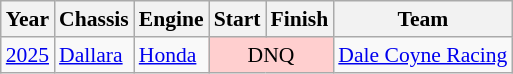<table class="wikitable" style="font-size: 90%;">
<tr>
<th>Year</th>
<th>Chassis</th>
<th>Engine</th>
<th>Start</th>
<th>Finish</th>
<th>Team</th>
</tr>
<tr>
<td><a href='#'>2025</a></td>
<td><a href='#'>Dallara</a></td>
<td><a href='#'>Honda</a></td>
<td align=center style="background:#FFCFCF;" colspan=2>DNQ</td>
<td nowrap><a href='#'>Dale Coyne Racing</a></td>
</tr>
</table>
